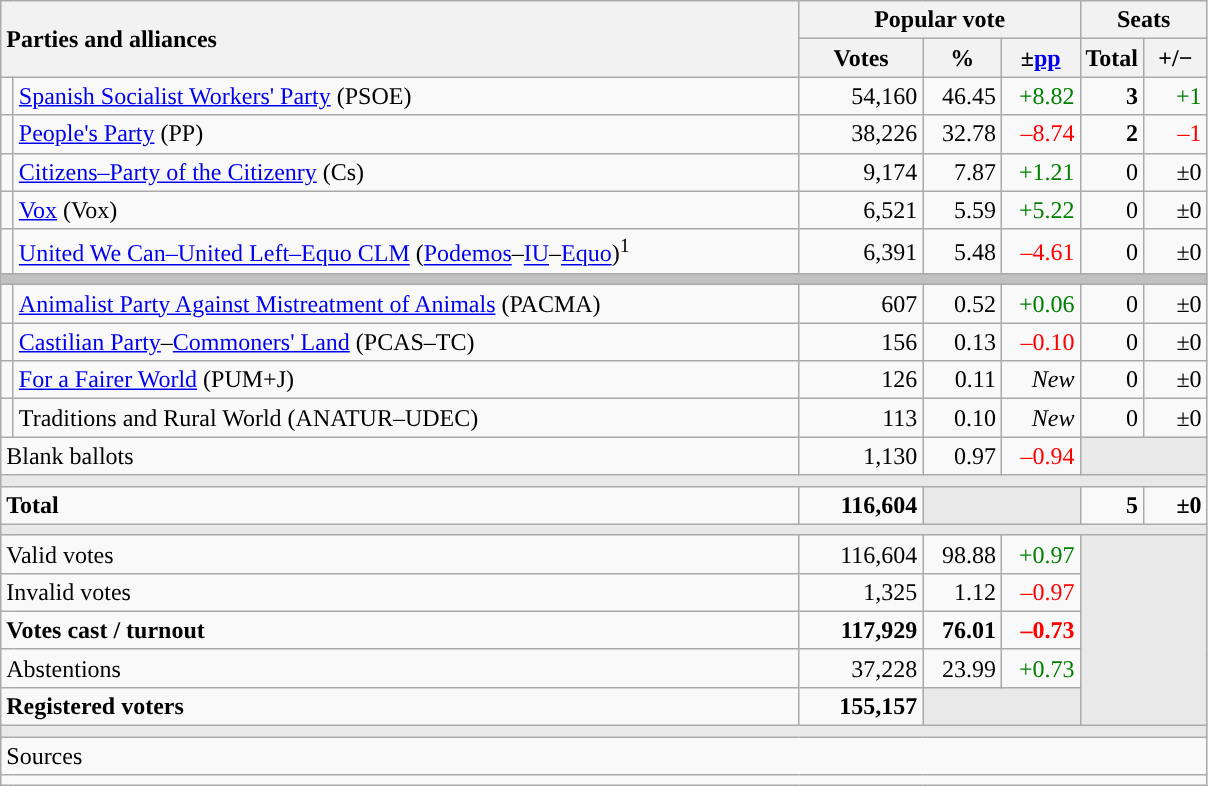<table class="wikitable" style="text-align:right;">
<tr>
<th style="text-align:left;" rowspan="2" colspan="2" width="525">Parties and alliances</th>
<th colspan="3">Popular vote</th>
<th colspan="2">Seats</th>
</tr>
<tr>
<th width="75">Votes</th>
<th width="45">%</th>
<th width="45">±<a href='#'>pp</a></th>
<th width="35">Total</th>
<th width="35">+/−</th>
</tr>
<tr>
<td width="1" style="color:inherit;background:"></td>
<td align="left"><a href='#'>Spanish Socialist Workers' Party</a> (PSOE)</td>
<td>54,160</td>
<td>46.45</td>
<td style="color:green;">+8.82</td>
<td><strong>3</strong></td>
<td style="color:green;">+1</td>
</tr>
<tr>
<td style="color:inherit;background:"></td>
<td align="left"><a href='#'>People's Party</a> (PP)</td>
<td>38,226</td>
<td>32.78</td>
<td style="color:red;">–8.74</td>
<td><strong>2</strong></td>
<td style="color:red;">–1</td>
</tr>
<tr>
<td style="color:inherit;background:"></td>
<td align="left"><a href='#'>Citizens–Party of the Citizenry</a> (Cs)</td>
<td>9,174</td>
<td>7.87</td>
<td style="color:green;">+1.21</td>
<td>0</td>
<td>±0</td>
</tr>
<tr>
<td style="color:inherit;background:"></td>
<td align="left"><a href='#'>Vox</a> (Vox)</td>
<td>6,521</td>
<td>5.59</td>
<td style="color:green;">+5.22</td>
<td>0</td>
<td>±0</td>
</tr>
<tr>
<td style="color:inherit;background:"></td>
<td align="left"><a href='#'>United We Can–United Left–Equo CLM</a> (<a href='#'>Podemos</a>–<a href='#'>IU</a>–<a href='#'>Equo</a>)<sup>1</sup></td>
<td>6,391</td>
<td>5.48</td>
<td style="color:red;">–4.61</td>
<td>0</td>
<td>±0</td>
</tr>
<tr>
<td colspan="7" bgcolor="#C0C0C0"></td>
</tr>
<tr>
<td style="color:inherit;background:"></td>
<td align="left"><a href='#'>Animalist Party Against Mistreatment of Animals</a> (PACMA)</td>
<td>607</td>
<td>0.52</td>
<td style="color:green;">+0.06</td>
<td>0</td>
<td>±0</td>
</tr>
<tr>
<td style="color:inherit;background:"></td>
<td align="left"><a href='#'>Castilian Party</a>–<a href='#'>Commoners' Land</a> (PCAS–TC)</td>
<td>156</td>
<td>0.13</td>
<td style="color:red;">–0.10</td>
<td>0</td>
<td>±0</td>
</tr>
<tr>
<td style="color:inherit;background:"></td>
<td align="left"><a href='#'>For a Fairer World</a> (PUM+J)</td>
<td>126</td>
<td>0.11</td>
<td><em>New</em></td>
<td>0</td>
<td>±0</td>
</tr>
<tr>
<td style="color:inherit;background:"></td>
<td align="left">Traditions and Rural World (ANATUR–UDEC)</td>
<td>113</td>
<td>0.10</td>
<td><em>New</em></td>
<td>0</td>
<td>±0</td>
</tr>
<tr>
<td align="left" colspan="2">Blank ballots</td>
<td>1,130</td>
<td>0.97</td>
<td style="color:red;">–0.94</td>
<td bgcolor="#E9E9E9" colspan="2"></td>
</tr>
<tr>
<td colspan="7" bgcolor="#E9E9E9"></td>
</tr>
<tr style="font-weight:bold;">
<td align="left" colspan="2">Total</td>
<td>116,604</td>
<td bgcolor="#E9E9E9" colspan="2"></td>
<td>5</td>
<td>±0</td>
</tr>
<tr>
<td colspan="7" bgcolor="#E9E9E9"></td>
</tr>
<tr>
<td align="left" colspan="2">Valid votes</td>
<td>116,604</td>
<td>98.88</td>
<td style="color:green;">+0.97</td>
<td bgcolor="#E9E9E9" colspan="2" rowspan="5"></td>
</tr>
<tr>
<td align="left" colspan="2">Invalid votes</td>
<td>1,325</td>
<td>1.12</td>
<td style="color:red;">–0.97</td>
</tr>
<tr style="font-weight:bold;">
<td align="left" colspan="2">Votes cast / turnout</td>
<td>117,929</td>
<td>76.01</td>
<td style="color:red;">–0.73</td>
</tr>
<tr>
<td align="left" colspan="2">Abstentions</td>
<td>37,228</td>
<td>23.99</td>
<td style="color:green;">+0.73</td>
</tr>
<tr style="font-weight:bold;">
<td align="left" colspan="2">Registered voters</td>
<td>155,157</td>
<td bgcolor="#E9E9E9" colspan="2"></td>
</tr>
<tr>
<td colspan="7" bgcolor="#E9E9E9"></td>
</tr>
<tr>
<td align="left" colspan="7">Sources</td>
</tr>
<tr>
<td colspan="7" style="text-align:left; max-width:790px;"></td>
</tr>
</table>
